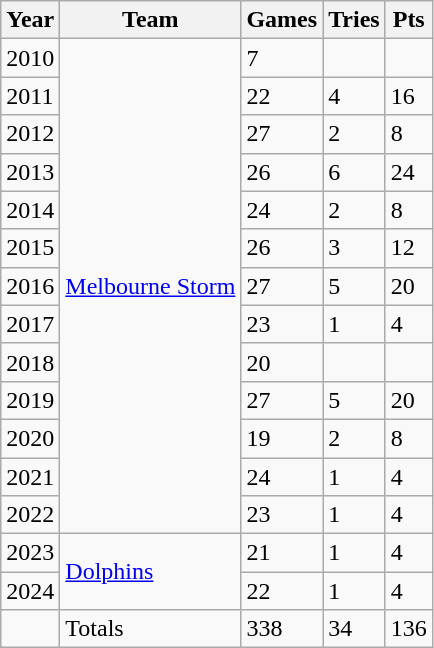<table class="wikitable">
<tr>
<th>Year</th>
<th>Team</th>
<th>Games</th>
<th>Tries</th>
<th>Pts</th>
</tr>
<tr>
<td>2010</td>
<td rowspan="13"> <a href='#'>Melbourne Storm</a></td>
<td>7</td>
<td></td>
<td></td>
</tr>
<tr>
<td>2011</td>
<td>22</td>
<td>4</td>
<td>16</td>
</tr>
<tr>
<td>2012</td>
<td>27</td>
<td>2</td>
<td>8</td>
</tr>
<tr>
<td>2013</td>
<td>26</td>
<td>6</td>
<td>24</td>
</tr>
<tr>
<td>2014</td>
<td>24</td>
<td>2</td>
<td>8</td>
</tr>
<tr>
<td>2015</td>
<td>26</td>
<td>3</td>
<td>12</td>
</tr>
<tr>
<td>2016</td>
<td>27</td>
<td>5</td>
<td>20</td>
</tr>
<tr>
<td>2017</td>
<td>23</td>
<td>1</td>
<td>4</td>
</tr>
<tr>
<td>2018</td>
<td>20</td>
<td></td>
<td></td>
</tr>
<tr>
<td>2019</td>
<td>27</td>
<td>5</td>
<td>20</td>
</tr>
<tr>
<td>2020</td>
<td>19</td>
<td>2</td>
<td>8</td>
</tr>
<tr>
<td>2021</td>
<td>24</td>
<td>1</td>
<td>4</td>
</tr>
<tr>
<td>2022</td>
<td>23</td>
<td>1</td>
<td>4</td>
</tr>
<tr>
<td>2023</td>
<td rowspan="2"> <a href='#'>Dolphins</a></td>
<td>21</td>
<td>1</td>
<td>4</td>
</tr>
<tr>
<td>2024</td>
<td>22</td>
<td>1</td>
<td>4</td>
</tr>
<tr>
<td></td>
<td>Totals</td>
<td>338</td>
<td>34</td>
<td>136</td>
</tr>
</table>
